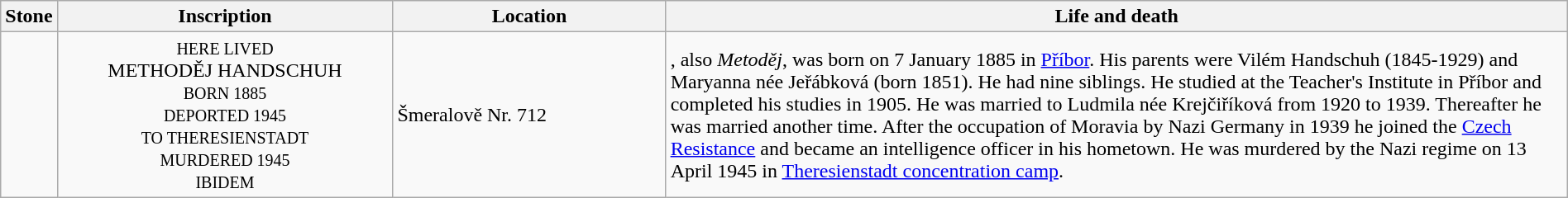<table class="wikitable sortable toptextcells" style="width:100%">
<tr>
<th class="hintergrundfarbe6 unsortable" width="120px">Stone</th>
<th class="hintergrundfarbe6 unsortable" style ="width:22%;">Inscription</th>
<th class="hintergrundfarbe6" data-sort-type="text" style ="width:18%;">Location</th>
<th class="hintergrundfarbe6" style="width:100%;">Life and death</th>
</tr>
<tr>
<td></td>
<td style="text-align:center"><div><small>HERE LIVED</small><br>METHODĚJ HANDSCHUH<br><small>BORN 1885<br>DEPORTED 1945<br>TO THERESIENSTADT<br>MURDERED 1945<br>IBIDEM</small></div></td>
<td>Šmeralově Nr. 712</td>
<td><strong></strong>, also <em>Metoděj</em>, was born on 7 January 1885 in <a href='#'>Příbor</a>. His parents were Vilém Handschuh (1845-1929) and Maryanna née  Jeřábková (born 1851). He had nine siblings. He studied at the Teacher's Institute in Příbor and completed his studies in 1905. He was married to Ludmila née Krejčiříková from 1920 to 1939. Thereafter he was married another time. After the occupation of Moravia by Nazi Germany in 1939 he joined the <a href='#'>Czech Resistance</a> and became an intelligence officer in his hometown. He was murdered by the Nazi regime on 13 April 1945 in <a href='#'>Theresienstadt concentration camp</a>.</td>
</tr>
</table>
